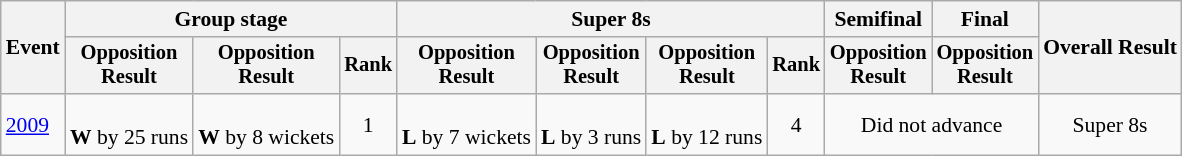<table class=wikitable style=font-size:90%;text-align:center>
<tr>
<th rowspan=2>Event</th>
<th colspan=3>Group stage</th>
<th colspan=4>Super 8s</th>
<th>Semifinal</th>
<th>Final</th>
<th rowspan=2>Overall Result</th>
</tr>
<tr style=font-size:95%>
<th>Opposition<br>Result</th>
<th>Opposition<br>Result</th>
<th>Rank</th>
<th>Opposition<br>Result</th>
<th>Opposition<br>Result</th>
<th>Opposition<br>Result</th>
<th>Rank</th>
<th>Opposition<br>Result</th>
<th>Opposition<br>Result</th>
</tr>
<tr>
<td align=left><a href='#'>2009</a></td>
<td><br><strong>W</strong> by 25 runs</td>
<td><br><strong>W</strong> by 8 wickets</td>
<td>1</td>
<td><br><strong>L</strong> by 7 wickets</td>
<td><br><strong>L</strong> by 3 runs</td>
<td><br><strong>L</strong> by 12 runs</td>
<td>4</td>
<td colspan=2>Did not advance</td>
<td>Super 8s</td>
</tr>
</table>
